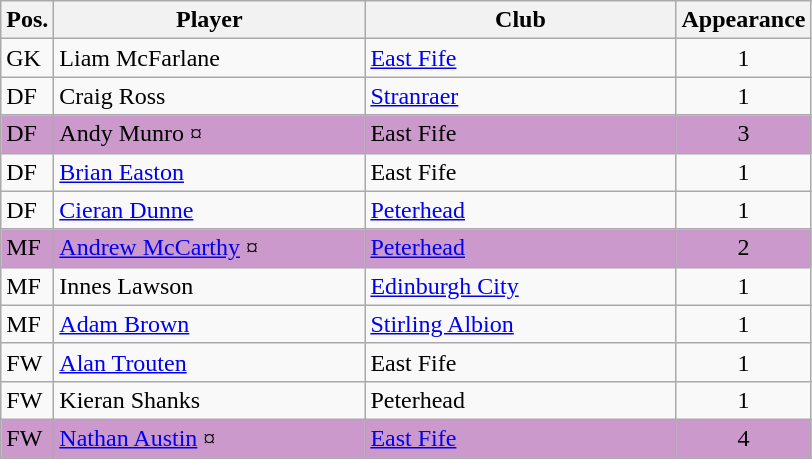<table class="wikitable">
<tr>
<th>Pos.</th>
<th>Player</th>
<th>Club</th>
<th>Appearance</th>
</tr>
<tr>
<td>GK</td>
<td style="width:200px;">Liam McFarlane</td>
<td style="width:200px;"><a href='#'>East Fife</a></td>
<td align="center">1</td>
</tr>
<tr>
<td>DF</td>
<td>Craig Ross</td>
<td><a href='#'>Stranraer</a></td>
<td align="center">1</td>
</tr>
<tr style="background:#cc99cc;">
<td>DF</td>
<td>Andy Munro ¤</td>
<td>East Fife</td>
<td align="center">3</td>
</tr>
<tr>
<td>DF</td>
<td><a href='#'>Brian Easton</a></td>
<td>East Fife</td>
<td align="center">1</td>
</tr>
<tr>
<td>DF</td>
<td><a href='#'>Cieran Dunne</a></td>
<td><a href='#'>Peterhead</a></td>
<td align="center">1</td>
</tr>
<tr style="background:#cc99cc;">
<td>MF</td>
<td><a href='#'>Andrew McCarthy</a> ¤</td>
<td><a href='#'>Peterhead</a></td>
<td align="center">2</td>
</tr>
<tr>
<td>MF</td>
<td>Innes Lawson</td>
<td><a href='#'>Edinburgh City</a></td>
<td align="center">1</td>
</tr>
<tr>
<td>MF</td>
<td><a href='#'>Adam Brown</a></td>
<td><a href='#'>Stirling Albion</a></td>
<td align="center">1</td>
</tr>
<tr>
<td>FW</td>
<td><a href='#'>Alan Trouten</a></td>
<td>East Fife</td>
<td align="center">1</td>
</tr>
<tr>
<td>FW</td>
<td>Kieran Shanks</td>
<td>Peterhead</td>
<td align="center">1</td>
</tr>
<tr style="background:#cc99cc;">
<td>FW</td>
<td><a href='#'>Nathan Austin</a> ¤</td>
<td><a href='#'>East Fife</a></td>
<td align="center">4</td>
</tr>
<tr>
</tr>
</table>
